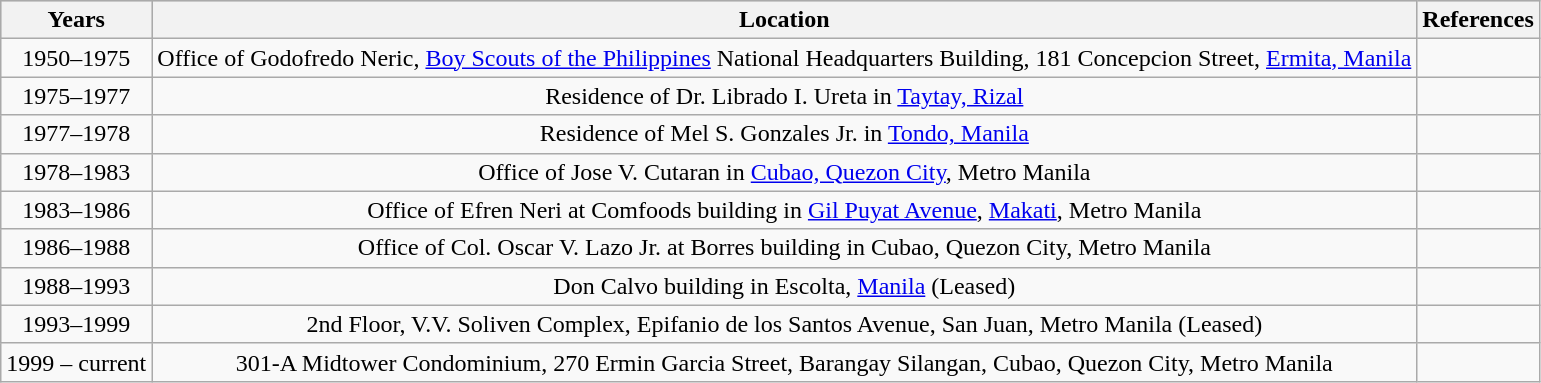<table class="wikitable" style="text-align:center">
<tr style="background:#cccccc">
<th>Years</th>
<th>Location</th>
<th>References</th>
</tr>
<tr>
<td>1950–1975</td>
<td>Office of Godofredo Neric, <a href='#'>Boy Scouts of the Philippines</a> National Headquarters Building, 181 Concepcion Street, <a href='#'>Ermita, Manila</a></td>
<td></td>
</tr>
<tr>
<td>1975–1977</td>
<td>Residence of Dr. Librado I. Ureta in <a href='#'>Taytay, Rizal</a></td>
<td></td>
</tr>
<tr>
<td>1977–1978</td>
<td>Residence of Mel S. Gonzales Jr. in <a href='#'>Tondo, Manila</a></td>
<td></td>
</tr>
<tr>
<td>1978–1983</td>
<td>Office of Jose V. Cutaran in <a href='#'>Cubao, Quezon City</a>, Metro Manila</td>
<td></td>
</tr>
<tr>
<td>1983–1986</td>
<td>Office of Efren Neri at Comfoods building in <a href='#'>Gil Puyat Avenue</a>, <a href='#'>Makati</a>, Metro Manila</td>
<td></td>
</tr>
<tr>
<td>1986–1988</td>
<td>Office of Col. Oscar V. Lazo Jr. at Borres building in Cubao, Quezon City, Metro Manila</td>
<td></td>
</tr>
<tr>
<td>1988–1993</td>
<td>Don Calvo building in Escolta, <a href='#'>Manila</a> (Leased)</td>
<td></td>
</tr>
<tr>
<td>1993–1999</td>
<td>2nd Floor, V.V. Soliven Complex, Epifanio de los Santos Avenue, San Juan, Metro Manila (Leased)</td>
<td></td>
</tr>
<tr>
<td>1999 – current</td>
<td>301-A Midtower Condominium, 270 Ermin Garcia Street, Barangay Silangan, Cubao, Quezon City, Metro Manila</td>
<td></td>
</tr>
</table>
